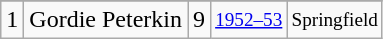<table class="wikitable">
<tr>
</tr>
<tr>
<td>1</td>
<td>Gordie Peterkin</td>
<td>9</td>
<td style="font-size:80%;"><a href='#'>1952–53</a></td>
<td style="font-size:80%;">Springfield</td>
</tr>
</table>
